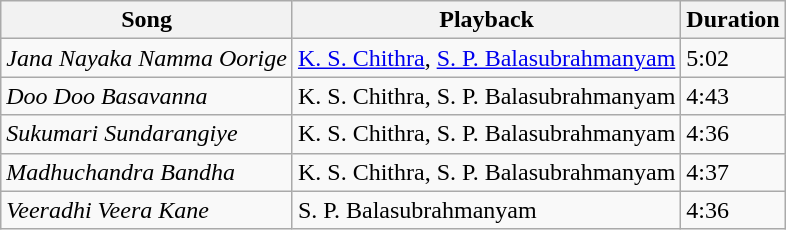<table class="wikitable" border="1">
<tr>
<th>Song</th>
<th>Playback</th>
<th>Duration</th>
</tr>
<tr>
<td><em>Jana Nayaka Namma Oorige</em></td>
<td><a href='#'>K. S. Chithra</a>, <a href='#'>S. P. Balasubrahmanyam</a></td>
<td>5:02</td>
</tr>
<tr>
<td><em>Doo Doo Basavanna</em></td>
<td>K. S. Chithra, S. P. Balasubrahmanyam</td>
<td>4:43</td>
</tr>
<tr>
<td><em>Sukumari Sundarangiye</em></td>
<td>K. S. Chithra, S. P. Balasubrahmanyam</td>
<td>4:36</td>
</tr>
<tr>
<td><em>Madhuchandra Bandha</em></td>
<td>K. S. Chithra, S. P. Balasubrahmanyam</td>
<td>4:37</td>
</tr>
<tr>
<td><em>Veeradhi Veera Kane</em></td>
<td>S. P. Balasubrahmanyam</td>
<td>4:36</td>
</tr>
</table>
